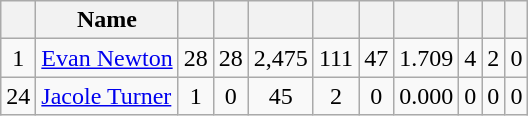<table class="wikitable sortable" style="text-align:center; font-size:100%;">
<tr>
<th></th>
<th>Name</th>
<th></th>
<th></th>
<th></th>
<th></th>
<th></th>
<th></th>
<th></th>
<th></th>
<th></th>
</tr>
<tr>
<td>1</td>
<td align=left> <a href='#'>Evan Newton</a></td>
<td>28</td>
<td>28</td>
<td>2,475</td>
<td>111</td>
<td>47</td>
<td>1.709</td>
<td>4</td>
<td>2</td>
<td>0</td>
</tr>
<tr>
<td>24</td>
<td align=left> <a href='#'>Jacole Turner</a></td>
<td>1</td>
<td>0</td>
<td>45</td>
<td>2</td>
<td>0</td>
<td>0.000</td>
<td>0</td>
<td>0</td>
<td>0</td>
</tr>
</table>
